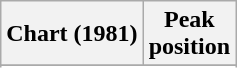<table class="wikitable sortable plainrowheaders" style="text-align:center">
<tr>
<th scope="col">Chart (1981)</th>
<th scope="col">Peak<br> position</th>
</tr>
<tr>
</tr>
<tr>
</tr>
</table>
